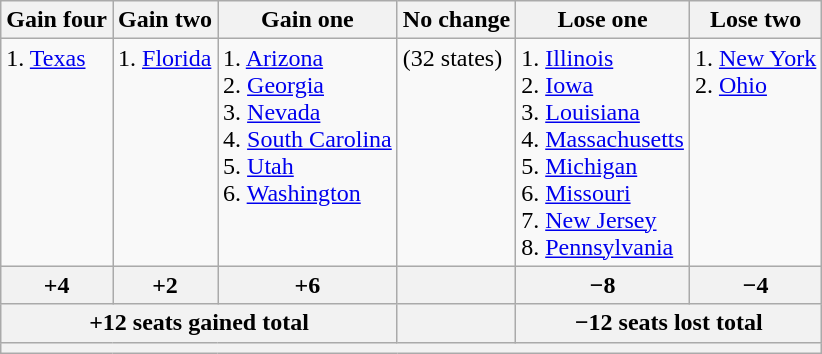<table class="wikitable">
<tr style="vertical-align:bottom;">
<th>Gain four</th>
<th colspan="1">Gain two</th>
<th colspan="1">Gain one</th>
<th>No change</th>
<th colspan="1">Lose one</th>
<th>Lose two</th>
</tr>
<tr style="vertical-align:top;">
<td>1. <a href='#'>Texas</a></td>
<td>1. <a href='#'>Florida</a></td>
<td>1. <a href='#'>Arizona</a><br>2. <a href='#'>Georgia</a><br>3. <a href='#'>Nevada</a><br>4. <a href='#'>South Carolina</a><br>5. <a href='#'>Utah</a><br>6. <a href='#'>Washington</a></td>
<td>(32 states)</td>
<td>1. <a href='#'>Illinois</a><br>2. <a href='#'>Iowa</a><br>3. <a href='#'>Louisiana</a><br>4. <a href='#'>Massachusetts</a><br>5. <a href='#'>Michigan</a><br>6. <a href='#'>Missouri</a><br>7. <a href='#'>New Jersey</a><br>8. <a href='#'>Pennsylvania</a></td>
<td>1. <a href='#'>New York</a><br>2. <a href='#'>Ohio</a></td>
</tr>
<tr>
<th>+4</th>
<th>+2</th>
<th>+6</th>
<th></th>
<th>−8</th>
<th>−4</th>
</tr>
<tr>
<th colspan="3">+12 seats gained total</th>
<th></th>
<th colspan="2">−12 seats lost total</th>
</tr>
<tr>
<th colspan="6"></th>
</tr>
</table>
